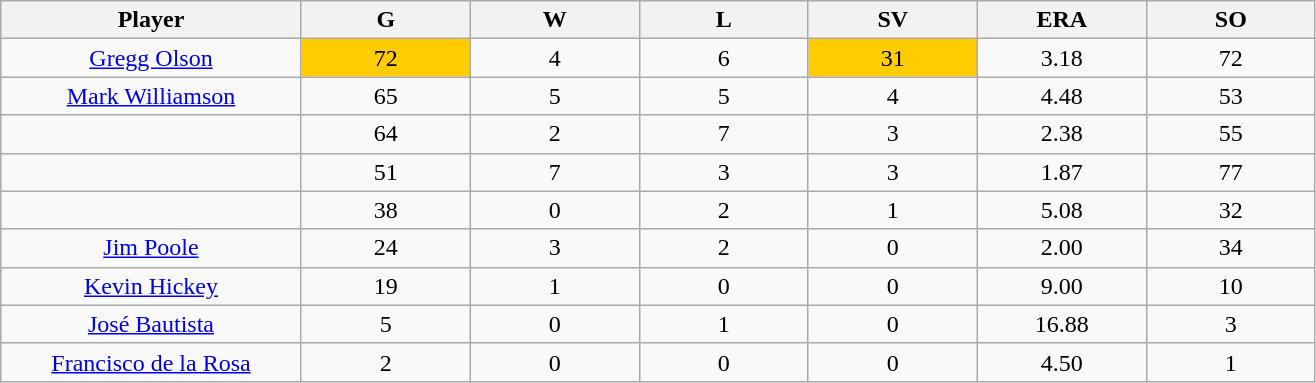<table class="wikitable sortable">
<tr>
<th bgcolor="#DDDDFF" width="16%">Player</th>
<th bgcolor="#DDDDFF" width="9%">G</th>
<th bgcolor="#DDDDFF" width="9%">W</th>
<th bgcolor="#DDDDFF" width="9%">L</th>
<th bgcolor="#DDDDFF" width="9%">SV</th>
<th bgcolor="#DDDDFF" width="9%">ERA</th>
<th bgcolor="#DDDDFF" width="9%">SO</th>
</tr>
<tr align="center">
<td><a href='#'>Gregg Olson</a></td>
<td style="background:#fc0;">72</td>
<td>4</td>
<td>6</td>
<td style="background:#fc0;">31</td>
<td>3.18</td>
<td>72</td>
</tr>
<tr align=center>
<td><a href='#'>Mark Williamson</a></td>
<td>65</td>
<td>5</td>
<td>5</td>
<td>4</td>
<td>4.48</td>
<td>53</td>
</tr>
<tr align=center>
<td></td>
<td>64</td>
<td>2</td>
<td>7</td>
<td>3</td>
<td>2.38</td>
<td>55</td>
</tr>
<tr align="center">
<td></td>
<td>51</td>
<td>7</td>
<td>3</td>
<td>3</td>
<td>1.87</td>
<td>77</td>
</tr>
<tr align="center">
<td></td>
<td>38</td>
<td>0</td>
<td>2</td>
<td>1</td>
<td>5.08</td>
<td>32</td>
</tr>
<tr align="center">
<td><a href='#'>Jim Poole</a></td>
<td>24</td>
<td>3</td>
<td>2</td>
<td>0</td>
<td>2.00</td>
<td>34</td>
</tr>
<tr align=center>
<td><a href='#'>Kevin Hickey</a></td>
<td>19</td>
<td>1</td>
<td>0</td>
<td>0</td>
<td>9.00</td>
<td>10</td>
</tr>
<tr align=center>
<td><a href='#'>José Bautista</a></td>
<td>5</td>
<td>0</td>
<td>1</td>
<td>0</td>
<td>16.88</td>
<td>3</td>
</tr>
<tr align=center>
<td><a href='#'>Francisco de la Rosa</a></td>
<td>2</td>
<td>0</td>
<td>0</td>
<td>0</td>
<td>4.50</td>
<td>1</td>
</tr>
</table>
